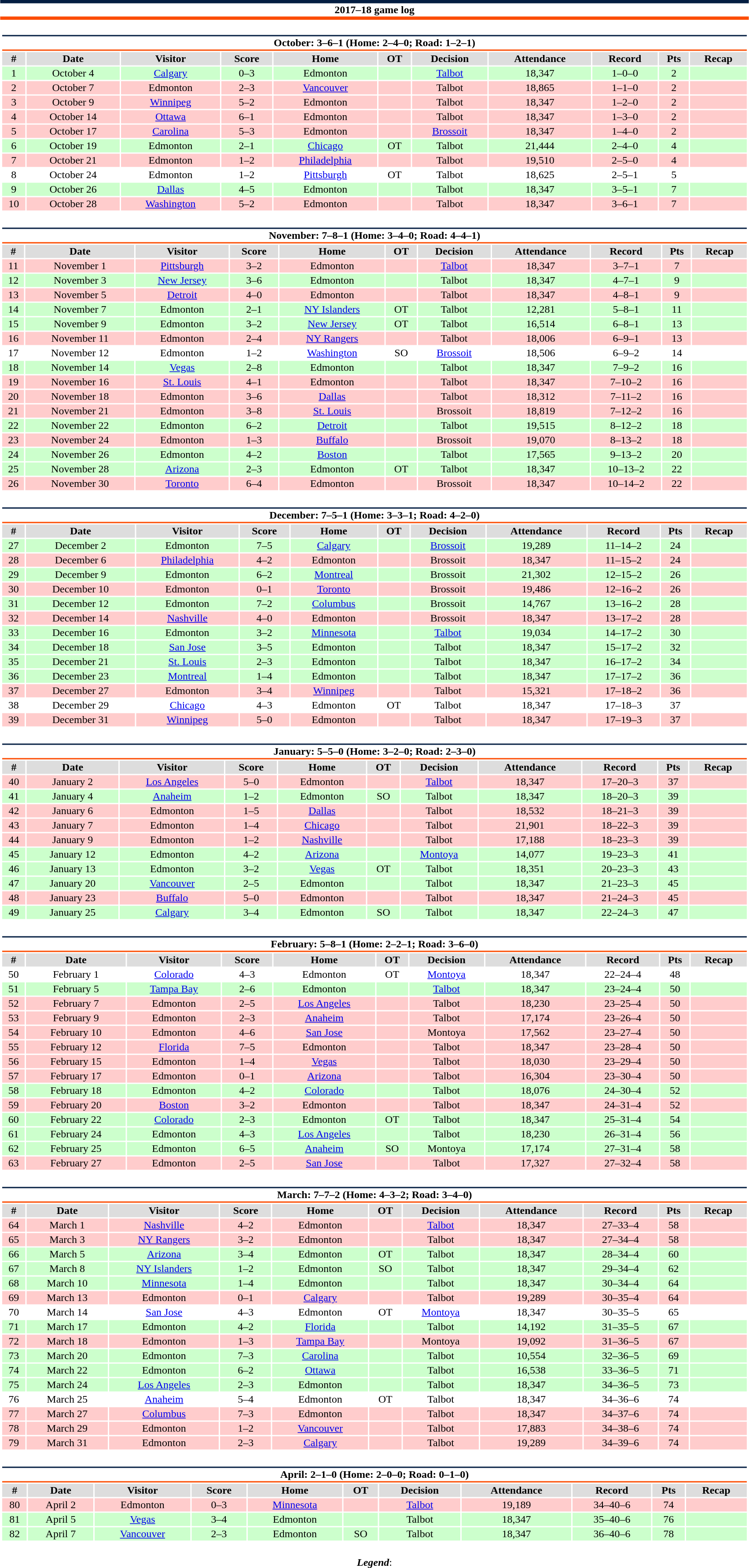<table class="toccolours" style="width:90%; clear:both; margin:1.5em auto; text-align:center;">
<tr>
<th colspan="11" style="background:#FFFFFF; border-top:#041E42 5px solid; border-bottom:#FC4C02 5px solid;">2017–18 game log</th>
</tr>
<tr>
<td colspan=11><br><table class="toccolours collapsible collapsed" style="width:100%;">
<tr>
<th colspan="11" style="background:#FFFFFF; border-top:#041E42 2px solid; border-bottom:#FC4C02 2px solid;">October: 3–6–1 (Home: 2–4–0; Road: 1–2–1)</th>
</tr>
<tr style="background:#ddd;">
<th>#</th>
<th>Date</th>
<th>Visitor</th>
<th>Score</th>
<th>Home</th>
<th>OT</th>
<th>Decision</th>
<th>Attendance</th>
<th>Record</th>
<th>Pts</th>
<th>Recap</th>
</tr>
<tr style="background:#cfc;">
<td>1</td>
<td>October 4</td>
<td><a href='#'>Calgary</a></td>
<td>0–3</td>
<td>Edmonton</td>
<td></td>
<td><a href='#'>Talbot</a></td>
<td>18,347</td>
<td>1–0–0</td>
<td>2</td>
<td></td>
</tr>
<tr style="background:#fcc;">
<td>2</td>
<td>October 7</td>
<td>Edmonton</td>
<td>2–3</td>
<td><a href='#'>Vancouver</a></td>
<td></td>
<td>Talbot</td>
<td>18,865</td>
<td>1–1–0</td>
<td>2</td>
<td></td>
</tr>
<tr style="background:#fcc;">
<td>3</td>
<td>October 9</td>
<td><a href='#'>Winnipeg</a></td>
<td>5–2</td>
<td>Edmonton</td>
<td></td>
<td>Talbot</td>
<td>18,347</td>
<td>1–2–0</td>
<td>2</td>
<td></td>
</tr>
<tr style="background:#fcc;">
<td>4</td>
<td>October 14</td>
<td><a href='#'>Ottawa</a></td>
<td>6–1</td>
<td>Edmonton</td>
<td></td>
<td>Talbot</td>
<td>18,347</td>
<td>1–3–0</td>
<td>2</td>
<td></td>
</tr>
<tr style="background:#fcc;">
<td>5</td>
<td>October 17</td>
<td><a href='#'>Carolina</a></td>
<td>5–3</td>
<td>Edmonton</td>
<td></td>
<td><a href='#'>Brossoit</a></td>
<td>18,347</td>
<td>1–4–0</td>
<td>2</td>
<td></td>
</tr>
<tr style="background:#cfc;">
<td>6</td>
<td>October 19</td>
<td>Edmonton</td>
<td>2–1</td>
<td><a href='#'>Chicago</a></td>
<td>OT</td>
<td>Talbot</td>
<td>21,444</td>
<td>2–4–0</td>
<td>4</td>
<td></td>
</tr>
<tr style="background:#fcc;">
<td>7</td>
<td>October 21</td>
<td>Edmonton</td>
<td>1–2</td>
<td><a href='#'>Philadelphia</a></td>
<td></td>
<td>Talbot</td>
<td>19,510</td>
<td>2–5–0</td>
<td>4</td>
<td></td>
</tr>
<tr style="background:#fff;">
<td>8</td>
<td>October 24</td>
<td>Edmonton</td>
<td>1–2</td>
<td><a href='#'>Pittsburgh</a></td>
<td>OT</td>
<td>Talbot</td>
<td>18,625</td>
<td>2–5–1</td>
<td>5</td>
<td></td>
</tr>
<tr style="background:#cfc;">
<td>9</td>
<td>October 26</td>
<td><a href='#'>Dallas</a></td>
<td>4–5</td>
<td>Edmonton</td>
<td></td>
<td>Talbot</td>
<td>18,347</td>
<td>3–5–1</td>
<td>7</td>
<td></td>
</tr>
<tr style="background:#fcc;">
<td>10</td>
<td>October 28</td>
<td><a href='#'>Washington</a></td>
<td>5–2</td>
<td>Edmonton</td>
<td></td>
<td>Talbot</td>
<td>18,347</td>
<td>3–6–1</td>
<td>7</td>
<td></td>
</tr>
</table>
</td>
</tr>
<tr>
<td colspan=11><br><table class="toccolours collapsible collapsed" style="width:100%;">
<tr>
<th colspan="11" style="background:#FFFFFF; border-top:#041E42 2px solid; border-bottom:#FC4C02 2px solid;">November: 7–8–1 (Home: 3–4–0; Road: 4–4–1)</th>
</tr>
<tr style="background:#ddd;">
<th>#</th>
<th>Date</th>
<th>Visitor</th>
<th>Score</th>
<th>Home</th>
<th>OT</th>
<th>Decision</th>
<th>Attendance</th>
<th>Record</th>
<th>Pts</th>
<th>Recap</th>
</tr>
<tr style="background:#fcc;">
<td>11</td>
<td>November 1</td>
<td><a href='#'>Pittsburgh</a></td>
<td>3–2</td>
<td>Edmonton</td>
<td></td>
<td><a href='#'>Talbot</a></td>
<td>18,347</td>
<td>3–7–1</td>
<td>7</td>
<td></td>
</tr>
<tr style="background:#cfc;">
<td>12</td>
<td>November 3</td>
<td><a href='#'>New Jersey</a></td>
<td>3–6</td>
<td>Edmonton</td>
<td></td>
<td>Talbot</td>
<td>18,347</td>
<td>4–7–1</td>
<td>9</td>
<td></td>
</tr>
<tr style="background:#fcc;">
<td>13</td>
<td>November 5</td>
<td><a href='#'>Detroit</a></td>
<td>4–0</td>
<td>Edmonton</td>
<td></td>
<td>Talbot</td>
<td>18,347</td>
<td>4–8–1</td>
<td>9</td>
<td></td>
</tr>
<tr style="background:#cfc;">
<td>14</td>
<td>November 7</td>
<td>Edmonton</td>
<td>2–1</td>
<td><a href='#'>NY Islanders</a></td>
<td>OT</td>
<td>Talbot</td>
<td>12,281</td>
<td>5–8–1</td>
<td>11</td>
<td></td>
</tr>
<tr style="background:#cfc;">
<td>15</td>
<td>November 9</td>
<td>Edmonton</td>
<td>3–2</td>
<td><a href='#'>New Jersey</a></td>
<td>OT</td>
<td>Talbot</td>
<td>16,514</td>
<td>6–8–1</td>
<td>13</td>
<td></td>
</tr>
<tr style="background:#fcc;">
<td>16</td>
<td>November 11</td>
<td>Edmonton</td>
<td>2–4</td>
<td><a href='#'>NY Rangers</a></td>
<td></td>
<td>Talbot</td>
<td>18,006</td>
<td>6–9–1</td>
<td>13</td>
<td></td>
</tr>
<tr style="background:#fff;">
<td>17</td>
<td>November 12</td>
<td>Edmonton</td>
<td>1–2</td>
<td><a href='#'>Washington</a></td>
<td>SO</td>
<td><a href='#'>Brossoit</a></td>
<td>18,506</td>
<td>6–9–2</td>
<td>14</td>
<td></td>
</tr>
<tr style="background:#cfc;">
<td>18</td>
<td>November 14</td>
<td><a href='#'>Vegas</a></td>
<td>2–8</td>
<td>Edmonton</td>
<td></td>
<td>Talbot</td>
<td>18,347</td>
<td>7–9–2</td>
<td>16</td>
<td></td>
</tr>
<tr style="background:#fcc;">
<td>19</td>
<td>November 16</td>
<td><a href='#'>St. Louis</a></td>
<td>4–1</td>
<td>Edmonton</td>
<td></td>
<td>Talbot</td>
<td>18,347</td>
<td>7–10–2</td>
<td>16</td>
<td></td>
</tr>
<tr style="background:#fcc;">
<td>20</td>
<td>November 18</td>
<td>Edmonton</td>
<td>3–6</td>
<td><a href='#'>Dallas</a></td>
<td></td>
<td>Talbot</td>
<td>18,312</td>
<td>7–11–2</td>
<td>16</td>
<td></td>
</tr>
<tr style="background:#fcc;">
<td>21</td>
<td>November 21</td>
<td>Edmonton</td>
<td>3–8</td>
<td><a href='#'>St. Louis</a></td>
<td></td>
<td>Brossoit</td>
<td>18,819</td>
<td>7–12–2</td>
<td>16</td>
<td></td>
</tr>
<tr style="background:#cfc;">
<td>22</td>
<td>November 22</td>
<td>Edmonton</td>
<td>6–2</td>
<td><a href='#'>Detroit</a></td>
<td></td>
<td>Talbot</td>
<td>19,515</td>
<td>8–12–2</td>
<td>18</td>
<td></td>
</tr>
<tr style="background:#fcc;">
<td>23</td>
<td>November 24</td>
<td>Edmonton</td>
<td>1–3</td>
<td><a href='#'>Buffalo</a></td>
<td></td>
<td>Brossoit</td>
<td>19,070</td>
<td>8–13–2</td>
<td>18</td>
<td></td>
</tr>
<tr style="background:#cfc;">
<td>24</td>
<td>November 26</td>
<td>Edmonton</td>
<td>4–2</td>
<td><a href='#'>Boston</a></td>
<td></td>
<td>Talbot</td>
<td>17,565</td>
<td>9–13–2</td>
<td>20</td>
<td></td>
</tr>
<tr style="background:#cfc;">
<td>25</td>
<td>November 28</td>
<td><a href='#'>Arizona</a></td>
<td>2–3</td>
<td>Edmonton</td>
<td>OT</td>
<td>Talbot</td>
<td>18,347</td>
<td>10–13–2</td>
<td>22</td>
<td></td>
</tr>
<tr style="background:#fcc;">
<td>26</td>
<td>November 30</td>
<td><a href='#'>Toronto</a></td>
<td>6–4</td>
<td>Edmonton</td>
<td></td>
<td>Brossoit</td>
<td>18,347</td>
<td>10–14–2</td>
<td>22</td>
<td></td>
</tr>
</table>
</td>
</tr>
<tr>
<td colspan=11><br><table class="toccolours collapsible collapsed" style="width:100%;">
<tr>
<th colspan="11" style="background:#FFFFFF; border-top:#041E42 2px solid; border-bottom:#FC4C02 2px solid;">December: 7–5–1 (Home: 3–3–1; Road: 4–2–0)</th>
</tr>
<tr style="background:#ddd;">
<th>#</th>
<th>Date</th>
<th>Visitor</th>
<th>Score</th>
<th>Home</th>
<th>OT</th>
<th>Decision</th>
<th>Attendance</th>
<th>Record</th>
<th>Pts</th>
<th>Recap</th>
</tr>
<tr style="background:#cfc;">
<td>27</td>
<td>December 2</td>
<td>Edmonton</td>
<td>7–5</td>
<td><a href='#'>Calgary</a></td>
<td></td>
<td><a href='#'>Brossoit</a></td>
<td>19,289</td>
<td>11–14–2</td>
<td>24</td>
<td></td>
</tr>
<tr style="background:#fcc;">
<td>28</td>
<td>December 6</td>
<td><a href='#'>Philadelphia</a></td>
<td>4–2</td>
<td>Edmonton</td>
<td></td>
<td>Brossoit</td>
<td>18,347</td>
<td>11–15–2</td>
<td>24</td>
<td></td>
</tr>
<tr style="background:#cfc;">
<td>29</td>
<td>December 9</td>
<td>Edmonton</td>
<td>6–2</td>
<td><a href='#'>Montreal</a></td>
<td></td>
<td>Brossoit</td>
<td>21,302</td>
<td>12–15–2</td>
<td>26</td>
<td></td>
</tr>
<tr style="background:#fcc;">
<td>30</td>
<td>December 10</td>
<td>Edmonton</td>
<td>0–1</td>
<td><a href='#'>Toronto</a></td>
<td></td>
<td>Brossoit</td>
<td>19,486</td>
<td>12–16–2</td>
<td>26</td>
<td></td>
</tr>
<tr style="background:#cfc;">
<td>31</td>
<td>December 12</td>
<td>Edmonton</td>
<td>7–2</td>
<td><a href='#'>Columbus</a></td>
<td></td>
<td>Brossoit</td>
<td>14,767</td>
<td>13–16–2</td>
<td>28</td>
<td></td>
</tr>
<tr style="background:#fcc;">
<td>32</td>
<td>December 14</td>
<td><a href='#'>Nashville</a></td>
<td>4–0</td>
<td>Edmonton</td>
<td></td>
<td>Brossoit</td>
<td>18,347</td>
<td>13–17–2</td>
<td>28</td>
<td></td>
</tr>
<tr style="background:#cfc;">
<td>33</td>
<td>December 16</td>
<td>Edmonton</td>
<td>3–2</td>
<td><a href='#'>Minnesota</a></td>
<td></td>
<td><a href='#'>Talbot</a></td>
<td>19,034</td>
<td>14–17–2</td>
<td>30</td>
<td></td>
</tr>
<tr style="background:#cfc;">
<td>34</td>
<td>December 18</td>
<td><a href='#'>San Jose</a></td>
<td>3–5</td>
<td>Edmonton</td>
<td></td>
<td>Talbot</td>
<td>18,347</td>
<td>15–17–2</td>
<td>32</td>
<td></td>
</tr>
<tr style="background:#cfc;">
<td>35</td>
<td>December 21</td>
<td><a href='#'>St. Louis</a></td>
<td>2–3</td>
<td>Edmonton</td>
<td></td>
<td>Talbot</td>
<td>18,347</td>
<td>16–17–2</td>
<td>34</td>
<td></td>
</tr>
<tr style="background:#cfc;">
<td>36</td>
<td>December 23</td>
<td><a href='#'>Montreal</a></td>
<td>1–4</td>
<td>Edmonton</td>
<td></td>
<td>Talbot</td>
<td>18,347</td>
<td>17–17–2</td>
<td>36</td>
<td></td>
</tr>
<tr style="background:#fcc;">
<td>37</td>
<td>December 27</td>
<td>Edmonton</td>
<td>3–4</td>
<td><a href='#'>Winnipeg</a></td>
<td></td>
<td>Talbot</td>
<td>15,321</td>
<td>17–18–2</td>
<td>36</td>
<td></td>
</tr>
<tr style="background:#fff;">
<td>38</td>
<td>December 29</td>
<td><a href='#'>Chicago</a></td>
<td>4–3</td>
<td>Edmonton</td>
<td>OT</td>
<td>Talbot</td>
<td>18,347</td>
<td>17–18–3</td>
<td>37</td>
<td></td>
</tr>
<tr style="background:#fcc;">
<td>39</td>
<td>December 31</td>
<td><a href='#'>Winnipeg</a></td>
<td>5–0</td>
<td>Edmonton</td>
<td></td>
<td>Talbot</td>
<td>18,347</td>
<td>17–19–3</td>
<td>37</td>
<td></td>
</tr>
</table>
</td>
</tr>
<tr>
<td colspan=11><br><table class="toccolours collapsible collapsed" style="width:100%;">
<tr>
<th colspan="11" style="background:#FFFFFF; border-top:#041E42 2px solid; border-bottom:#FC4C02 2px solid;">January: 5–5–0 (Home: 3–2–0; Road: 2–3–0)</th>
</tr>
<tr style="background:#ddd;">
<th>#</th>
<th>Date</th>
<th>Visitor</th>
<th>Score</th>
<th>Home</th>
<th>OT</th>
<th>Decision</th>
<th>Attendance</th>
<th>Record</th>
<th>Pts</th>
<th>Recap</th>
</tr>
<tr style="background:#fcc;">
<td>40</td>
<td>January 2</td>
<td><a href='#'>Los Angeles</a></td>
<td>5–0</td>
<td>Edmonton</td>
<td></td>
<td><a href='#'>Talbot</a></td>
<td>18,347</td>
<td>17–20–3</td>
<td>37</td>
<td></td>
</tr>
<tr style="background:#cfc;">
<td>41</td>
<td>January 4</td>
<td><a href='#'>Anaheim</a></td>
<td>1–2</td>
<td>Edmonton</td>
<td>SO</td>
<td>Talbot</td>
<td>18,347</td>
<td>18–20–3</td>
<td>39</td>
<td></td>
</tr>
<tr style="background:#fcc;">
<td>42</td>
<td>January 6</td>
<td>Edmonton</td>
<td>1–5</td>
<td><a href='#'>Dallas</a></td>
<td></td>
<td>Talbot</td>
<td>18,532</td>
<td>18–21–3</td>
<td>39</td>
<td></td>
</tr>
<tr style="background:#fcc;">
<td>43</td>
<td>January 7</td>
<td>Edmonton</td>
<td>1–4</td>
<td><a href='#'>Chicago</a></td>
<td></td>
<td>Talbot</td>
<td>21,901</td>
<td>18–22–3</td>
<td>39</td>
<td></td>
</tr>
<tr style="background:#fcc;">
<td>44</td>
<td>January 9</td>
<td>Edmonton</td>
<td>1–2</td>
<td><a href='#'>Nashville</a></td>
<td></td>
<td>Talbot</td>
<td>17,188</td>
<td>18–23–3</td>
<td>39</td>
<td></td>
</tr>
<tr style="background:#cfc;">
<td>45</td>
<td>January 12</td>
<td>Edmonton</td>
<td>4–2</td>
<td><a href='#'>Arizona</a></td>
<td></td>
<td><a href='#'>Montoya</a></td>
<td>14,077</td>
<td>19–23–3</td>
<td>41</td>
<td></td>
</tr>
<tr style="background:#cfc;">
<td>46</td>
<td>January 13</td>
<td>Edmonton</td>
<td>3–2</td>
<td><a href='#'>Vegas</a></td>
<td>OT</td>
<td>Talbot</td>
<td>18,351</td>
<td>20–23–3</td>
<td>43</td>
<td></td>
</tr>
<tr style="background:#cfc;">
<td>47</td>
<td>January 20</td>
<td><a href='#'>Vancouver</a></td>
<td>2–5</td>
<td>Edmonton</td>
<td></td>
<td>Talbot</td>
<td>18,347</td>
<td>21–23–3</td>
<td>45</td>
<td></td>
</tr>
<tr style="background:#fcc;">
<td>48</td>
<td>January 23</td>
<td><a href='#'>Buffalo</a></td>
<td>5–0</td>
<td>Edmonton</td>
<td></td>
<td>Talbot</td>
<td>18,347</td>
<td>21–24–3</td>
<td>45</td>
<td></td>
</tr>
<tr style="background:#cfc;">
<td>49</td>
<td>January 25</td>
<td><a href='#'>Calgary</a></td>
<td>3–4</td>
<td>Edmonton</td>
<td>SO</td>
<td>Talbot</td>
<td>18,347</td>
<td>22–24–3</td>
<td>47</td>
<td></td>
</tr>
</table>
</td>
</tr>
<tr>
<td colspan=11><br><table class="toccolours collapsible collapsed" style="width:100%;">
<tr>
<th colspan="11" style="background:#FFFFFF; border-top:#041E42 2px solid; border-bottom:#FC4C02 2px solid;">February: 5–8–1 (Home: 2–2–1; Road: 3–6–0)</th>
</tr>
<tr style="background:#ddd;">
<th>#</th>
<th>Date</th>
<th>Visitor</th>
<th>Score</th>
<th>Home</th>
<th>OT</th>
<th>Decision</th>
<th>Attendance</th>
<th>Record</th>
<th>Pts</th>
<th>Recap</th>
</tr>
<tr style="background:#fff;">
<td>50</td>
<td>February 1</td>
<td><a href='#'>Colorado</a></td>
<td>4–3</td>
<td>Edmonton</td>
<td>OT</td>
<td><a href='#'>Montoya</a></td>
<td>18,347</td>
<td>22–24–4</td>
<td>48</td>
<td></td>
</tr>
<tr style="background:#cfc;">
<td>51</td>
<td>February 5</td>
<td><a href='#'>Tampa Bay</a></td>
<td>2–6</td>
<td>Edmonton</td>
<td></td>
<td><a href='#'>Talbot</a></td>
<td>18,347</td>
<td>23–24–4</td>
<td>50</td>
<td></td>
</tr>
<tr style="background:#fcc;">
<td>52</td>
<td>February 7</td>
<td>Edmonton</td>
<td>2–5</td>
<td><a href='#'>Los Angeles</a></td>
<td></td>
<td>Talbot</td>
<td>18,230</td>
<td>23–25–4</td>
<td>50</td>
<td></td>
</tr>
<tr style="background:#fcc;">
<td>53</td>
<td>February 9</td>
<td>Edmonton</td>
<td>2–3</td>
<td><a href='#'>Anaheim</a></td>
<td></td>
<td>Talbot</td>
<td>17,174</td>
<td>23–26–4</td>
<td>50</td>
<td></td>
</tr>
<tr style="background:#fcc;">
<td>54</td>
<td>February 10</td>
<td>Edmonton</td>
<td>4–6</td>
<td><a href='#'>San Jose</a></td>
<td></td>
<td>Montoya</td>
<td>17,562</td>
<td>23–27–4</td>
<td>50</td>
<td></td>
</tr>
<tr style="background:#fcc;">
<td>55</td>
<td>February 12</td>
<td><a href='#'>Florida</a></td>
<td>7–5</td>
<td>Edmonton</td>
<td></td>
<td>Talbot</td>
<td>18,347</td>
<td>23–28–4</td>
<td>50</td>
<td></td>
</tr>
<tr style="background:#fcc;">
<td>56</td>
<td>February 15</td>
<td>Edmonton</td>
<td>1–4</td>
<td><a href='#'>Vegas</a></td>
<td></td>
<td>Talbot</td>
<td>18,030</td>
<td>23–29–4</td>
<td>50</td>
<td></td>
</tr>
<tr style="background:#fcc;">
<td>57</td>
<td>February 17</td>
<td>Edmonton</td>
<td>0–1</td>
<td><a href='#'>Arizona</a></td>
<td></td>
<td>Talbot</td>
<td>16,304</td>
<td>23–30–4</td>
<td>50</td>
<td></td>
</tr>
<tr style="background:#cfc;">
<td>58</td>
<td>February 18</td>
<td>Edmonton</td>
<td>4–2</td>
<td><a href='#'>Colorado</a></td>
<td></td>
<td>Talbot</td>
<td>18,076</td>
<td>24–30–4</td>
<td>52</td>
<td></td>
</tr>
<tr style="background:#fcc;">
<td>59</td>
<td>February 20</td>
<td><a href='#'>Boston</a></td>
<td>3–2</td>
<td>Edmonton</td>
<td></td>
<td>Talbot</td>
<td>18,347</td>
<td>24–31–4</td>
<td>52</td>
<td></td>
</tr>
<tr style="background:#cfc;">
<td>60</td>
<td>February 22</td>
<td><a href='#'>Colorado</a></td>
<td>2–3</td>
<td>Edmonton</td>
<td>OT</td>
<td>Talbot</td>
<td>18,347</td>
<td>25–31–4</td>
<td>54</td>
<td></td>
</tr>
<tr style="background:#cfc;">
<td>61</td>
<td>February 24</td>
<td>Edmonton</td>
<td>4–3</td>
<td><a href='#'>Los Angeles</a></td>
<td></td>
<td>Talbot</td>
<td>18,230</td>
<td>26–31–4</td>
<td>56</td>
<td></td>
</tr>
<tr style="background:#cfc;">
<td>62</td>
<td>February 25</td>
<td>Edmonton</td>
<td>6–5</td>
<td><a href='#'>Anaheim</a></td>
<td>SO</td>
<td>Montoya</td>
<td>17,174</td>
<td>27–31–4</td>
<td>58</td>
<td></td>
</tr>
<tr style="background:#fcc;">
<td>63</td>
<td>February 27</td>
<td>Edmonton</td>
<td>2–5</td>
<td><a href='#'>San Jose</a></td>
<td></td>
<td>Talbot</td>
<td>17,327</td>
<td>27–32–4</td>
<td>58</td>
<td></td>
</tr>
</table>
</td>
</tr>
<tr>
<td colspan=11><br><table class="toccolours collapsible collapsed" style="width:100%;">
<tr>
<th colspan="11" style="background:#FFFFFF; border-top:#041E42 2px solid; border-bottom:#FC4C02 2px solid;">March: 7–7–2 (Home: 4–3–2; Road: 3–4–0)</th>
</tr>
<tr style="background:#ddd;">
<th>#</th>
<th>Date</th>
<th>Visitor</th>
<th>Score</th>
<th>Home</th>
<th>OT</th>
<th>Decision</th>
<th>Attendance</th>
<th>Record</th>
<th>Pts</th>
<th>Recap</th>
</tr>
<tr style="background:#fcc;">
<td>64</td>
<td>March 1</td>
<td><a href='#'>Nashville</a></td>
<td>4–2</td>
<td>Edmonton</td>
<td></td>
<td><a href='#'>Talbot</a></td>
<td>18,347</td>
<td>27–33–4</td>
<td>58</td>
<td></td>
</tr>
<tr style="background:#fcc;">
<td>65</td>
<td>March 3</td>
<td><a href='#'>NY Rangers</a></td>
<td>3–2</td>
<td>Edmonton</td>
<td></td>
<td>Talbot</td>
<td>18,347</td>
<td>27–34–4</td>
<td>58</td>
<td></td>
</tr>
<tr style="background:#cfc;">
<td>66</td>
<td>March 5</td>
<td><a href='#'>Arizona</a></td>
<td>3–4</td>
<td>Edmonton</td>
<td>OT</td>
<td>Talbot</td>
<td>18,347</td>
<td>28–34–4</td>
<td>60</td>
<td></td>
</tr>
<tr style="background:#cfc;">
<td>67</td>
<td>March 8</td>
<td><a href='#'>NY Islanders</a></td>
<td>1–2</td>
<td>Edmonton</td>
<td>SO</td>
<td>Talbot</td>
<td>18,347</td>
<td>29–34–4</td>
<td>62</td>
<td></td>
</tr>
<tr style="background:#cfc;">
<td>68</td>
<td>March 10</td>
<td><a href='#'>Minnesota</a></td>
<td>1–4</td>
<td>Edmonton</td>
<td></td>
<td>Talbot</td>
<td>18,347</td>
<td>30–34–4</td>
<td>64</td>
<td></td>
</tr>
<tr style="background:#fcc;">
<td>69</td>
<td>March 13</td>
<td>Edmonton</td>
<td>0–1</td>
<td><a href='#'>Calgary</a></td>
<td></td>
<td>Talbot</td>
<td>19,289</td>
<td>30–35–4</td>
<td>64</td>
<td></td>
</tr>
<tr style="background:#fff;">
<td>70</td>
<td>March 14</td>
<td><a href='#'>San Jose</a></td>
<td>4–3</td>
<td>Edmonton</td>
<td>OT</td>
<td><a href='#'>Montoya</a></td>
<td>18,347</td>
<td>30–35–5</td>
<td>65</td>
<td></td>
</tr>
<tr style="background:#cfc;">
<td>71</td>
<td>March 17</td>
<td>Edmonton</td>
<td>4–2</td>
<td><a href='#'>Florida</a></td>
<td></td>
<td>Talbot</td>
<td>14,192</td>
<td>31–35–5</td>
<td>67</td>
<td></td>
</tr>
<tr style="background:#fcc;">
<td>72</td>
<td>March 18</td>
<td>Edmonton</td>
<td>1–3</td>
<td><a href='#'>Tampa Bay</a></td>
<td></td>
<td>Montoya</td>
<td>19,092</td>
<td>31–36–5</td>
<td>67</td>
<td></td>
</tr>
<tr style="background:#cfc;">
<td>73</td>
<td>March 20</td>
<td>Edmonton</td>
<td>7–3</td>
<td><a href='#'>Carolina</a></td>
<td></td>
<td>Talbot</td>
<td>10,554</td>
<td>32–36–5</td>
<td>69</td>
<td></td>
</tr>
<tr style="background:#cfc;">
<td>74</td>
<td>March 22</td>
<td>Edmonton</td>
<td>6–2</td>
<td><a href='#'>Ottawa</a></td>
<td></td>
<td>Talbot</td>
<td>16,538</td>
<td>33–36–5</td>
<td>71</td>
<td></td>
</tr>
<tr style="background:#cfc;">
<td>75</td>
<td>March 24</td>
<td><a href='#'>Los Angeles</a></td>
<td>2–3</td>
<td>Edmonton</td>
<td></td>
<td>Talbot</td>
<td>18,347</td>
<td>34–36–5</td>
<td>73</td>
<td></td>
</tr>
<tr style="background:#fff;">
<td>76</td>
<td>March 25</td>
<td><a href='#'>Anaheim</a></td>
<td>5–4</td>
<td>Edmonton</td>
<td>OT</td>
<td>Talbot</td>
<td>18,347</td>
<td>34–36–6</td>
<td>74</td>
<td></td>
</tr>
<tr style="background:#fcc;">
<td>77</td>
<td>March 27</td>
<td><a href='#'>Columbus</a></td>
<td>7–3</td>
<td>Edmonton</td>
<td></td>
<td>Talbot</td>
<td>18,347</td>
<td>34–37–6</td>
<td>74</td>
<td></td>
</tr>
<tr style="background:#fcc;">
<td>78</td>
<td>March 29</td>
<td>Edmonton</td>
<td>1–2</td>
<td><a href='#'>Vancouver</a></td>
<td></td>
<td>Talbot</td>
<td>17,883</td>
<td>34–38–6</td>
<td>74</td>
<td></td>
</tr>
<tr style="background:#fcc;">
<td>79</td>
<td>March 31</td>
<td>Edmonton</td>
<td>2–3</td>
<td><a href='#'>Calgary</a></td>
<td></td>
<td>Talbot</td>
<td>19,289</td>
<td>34–39–6</td>
<td>74</td>
<td></td>
</tr>
</table>
</td>
</tr>
<tr>
<td colspan=11><br><table class="toccolours collapsible collapsed" style="width:100%;">
<tr>
<th colspan="11" style="background:#FFFFFF; border-top:#041E42 2px solid; border-bottom:#FC4C02 2px solid;">April: 2–1–0 (Home: 2–0–0; Road: 0–1–0)</th>
</tr>
<tr style="background:#ddd;">
<th>#</th>
<th>Date</th>
<th>Visitor</th>
<th>Score</th>
<th>Home</th>
<th>OT</th>
<th>Decision</th>
<th>Attendance</th>
<th>Record</th>
<th>Pts</th>
<th>Recap</th>
</tr>
<tr style="background:#fcc;">
<td>80</td>
<td>April 2</td>
<td>Edmonton</td>
<td>0–3</td>
<td><a href='#'>Minnesota</a></td>
<td></td>
<td><a href='#'>Talbot</a></td>
<td>19,189</td>
<td>34–40–6</td>
<td>74</td>
<td></td>
</tr>
<tr style="background:#cfc;">
<td>81</td>
<td>April 5</td>
<td><a href='#'>Vegas</a></td>
<td>3–4</td>
<td>Edmonton</td>
<td></td>
<td>Talbot</td>
<td>18,347</td>
<td>35–40–6</td>
<td>76</td>
<td></td>
</tr>
<tr style="background:#cfc;">
<td>82</td>
<td>April 7</td>
<td><a href='#'>Vancouver</a></td>
<td>2–3</td>
<td>Edmonton</td>
<td>SO</td>
<td>Talbot</td>
<td>18,347</td>
<td>36–40–6</td>
<td>78</td>
<td></td>
</tr>
</table>
</td>
</tr>
<tr>
<td colspan="11" style="text-align:center;"><br><strong><em>Legend</em></strong>:


</td>
</tr>
</table>
